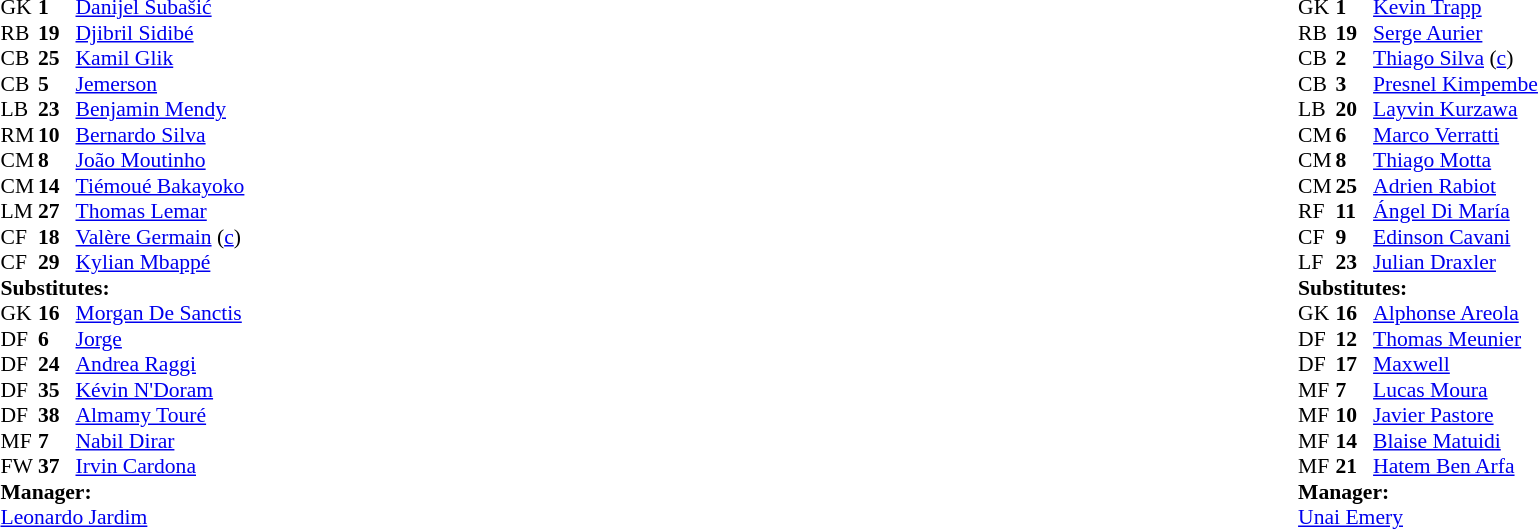<table width="100%">
<tr>
<td valign="top" width="40%"><br><table style="font-size:90%" cellspacing="0" cellpadding="0">
<tr>
<th width=25></th>
<th width=25></th>
</tr>
<tr>
<td>GK</td>
<td><strong>1</strong></td>
<td> <a href='#'>Danijel Subašić</a></td>
</tr>
<tr>
<td>RB</td>
<td><strong>19</strong></td>
<td> <a href='#'>Djibril Sidibé</a></td>
<td></td>
<td></td>
</tr>
<tr>
<td>CB</td>
<td><strong>25</strong></td>
<td> <a href='#'>Kamil Glik</a></td>
</tr>
<tr>
<td>CB</td>
<td><strong>5</strong></td>
<td> <a href='#'>Jemerson</a></td>
</tr>
<tr>
<td>LB</td>
<td><strong>23</strong></td>
<td> <a href='#'>Benjamin Mendy</a></td>
<td></td>
</tr>
<tr>
<td>RM</td>
<td><strong>10</strong></td>
<td> <a href='#'>Bernardo Silva</a></td>
</tr>
<tr>
<td>CM</td>
<td><strong>8</strong></td>
<td> <a href='#'>João Moutinho</a></td>
</tr>
<tr>
<td>CM</td>
<td><strong>14</strong></td>
<td> <a href='#'>Tiémoué Bakayoko</a></td>
</tr>
<tr>
<td>LM</td>
<td><strong>27</strong></td>
<td> <a href='#'>Thomas Lemar</a></td>
<td></td>
<td></td>
</tr>
<tr>
<td>CF</td>
<td><strong>18</strong></td>
<td> <a href='#'>Valère Germain</a> (<a href='#'>c</a>)</td>
<td></td>
<td></td>
</tr>
<tr>
<td>CF</td>
<td><strong>29</strong></td>
<td> <a href='#'>Kylian Mbappé</a></td>
</tr>
<tr>
<td colspan=3><strong>Substitutes:</strong></td>
</tr>
<tr>
<td>GK</td>
<td><strong>16</strong></td>
<td> <a href='#'>Morgan De Sanctis</a></td>
</tr>
<tr>
<td>DF</td>
<td><strong>6</strong></td>
<td> <a href='#'>Jorge</a></td>
</tr>
<tr>
<td>DF</td>
<td><strong>24</strong></td>
<td> <a href='#'>Andrea Raggi</a></td>
</tr>
<tr>
<td>DF</td>
<td><strong>35</strong></td>
<td> <a href='#'>Kévin N'Doram</a></td>
</tr>
<tr>
<td>DF</td>
<td><strong>38</strong></td>
<td> <a href='#'>Almamy Touré</a></td>
<td></td>
<td></td>
</tr>
<tr>
<td>MF</td>
<td><strong>7</strong></td>
<td> <a href='#'>Nabil Dirar</a></td>
<td></td>
<td></td>
</tr>
<tr>
<td>FW</td>
<td><strong>37</strong></td>
<td> <a href='#'>Irvin Cardona</a></td>
<td></td>
<td></td>
</tr>
<tr>
<td colspan=3><strong>Manager:</strong></td>
</tr>
<tr>
<td colspan=3> <a href='#'>Leonardo Jardim</a></td>
</tr>
</table>
</td>
<td valign="top"></td>
<td valign="top" width="50%"><br><table style="font-size:90%; margin:auto" cellspacing="0" cellpadding="0">
<tr>
<th width=25></th>
<th width=25></th>
</tr>
<tr>
<td>GK</td>
<td><strong>1</strong></td>
<td> <a href='#'>Kevin Trapp</a></td>
<td></td>
</tr>
<tr>
<td>RB</td>
<td><strong>19</strong></td>
<td> <a href='#'>Serge Aurier</a></td>
</tr>
<tr>
<td>CB</td>
<td><strong>2</strong></td>
<td> <a href='#'>Thiago Silva</a> (<a href='#'>c</a>)</td>
</tr>
<tr>
<td>CB</td>
<td><strong>3</strong></td>
<td> <a href='#'>Presnel Kimpembe</a></td>
</tr>
<tr>
<td>LB</td>
<td><strong>20</strong></td>
<td> <a href='#'>Layvin Kurzawa</a></td>
<td></td>
</tr>
<tr>
<td>CM</td>
<td><strong>6</strong></td>
<td> <a href='#'>Marco Verratti</a></td>
<td></td>
<td></td>
</tr>
<tr>
<td>CM</td>
<td><strong>8</strong></td>
<td> <a href='#'>Thiago Motta</a></td>
<td></td>
<td></td>
</tr>
<tr>
<td>CM</td>
<td><strong>25</strong></td>
<td> <a href='#'>Adrien Rabiot</a></td>
</tr>
<tr>
<td>RF</td>
<td><strong>11</strong></td>
<td> <a href='#'>Ángel Di María</a></td>
</tr>
<tr>
<td>CF</td>
<td><strong>9</strong></td>
<td> <a href='#'>Edinson Cavani</a></td>
</tr>
<tr>
<td>LF</td>
<td><strong>23</strong></td>
<td> <a href='#'>Julian Draxler</a></td>
<td></td>
<td></td>
</tr>
<tr>
<td colspan=3><strong>Substitutes:</strong></td>
</tr>
<tr>
<td>GK</td>
<td><strong>16</strong></td>
<td> <a href='#'>Alphonse Areola</a></td>
</tr>
<tr>
<td>DF</td>
<td><strong>12</strong></td>
<td> <a href='#'>Thomas Meunier</a></td>
</tr>
<tr>
<td>DF</td>
<td><strong>17</strong></td>
<td> <a href='#'>Maxwell</a></td>
</tr>
<tr>
<td>MF</td>
<td><strong>7</strong></td>
<td> <a href='#'>Lucas Moura</a></td>
<td></td>
<td></td>
</tr>
<tr>
<td>MF</td>
<td><strong>10</strong></td>
<td> <a href='#'>Javier Pastore</a></td>
<td></td>
<td></td>
</tr>
<tr>
<td>MF</td>
<td><strong>14</strong></td>
<td> <a href='#'>Blaise Matuidi</a></td>
<td></td>
<td></td>
</tr>
<tr>
<td>MF</td>
<td><strong>21</strong></td>
<td> <a href='#'>Hatem Ben Arfa</a></td>
</tr>
<tr>
<td colspan=3><strong>Manager:</strong></td>
</tr>
<tr>
<td colspan=3> <a href='#'>Unai Emery</a></td>
</tr>
</table>
</td>
</tr>
</table>
